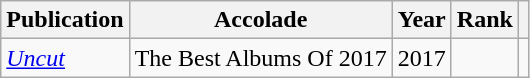<table class="sortable wikitable">
<tr>
<th>Publication</th>
<th>Accolade</th>
<th>Year</th>
<th>Rank</th>
<th class="unsortable"></th>
</tr>
<tr>
<td><em><a href='#'>Uncut</a></em></td>
<td>The Best Albums Of 2017</td>
<td>2017</td>
<td></td>
<td></td>
</tr>
</table>
